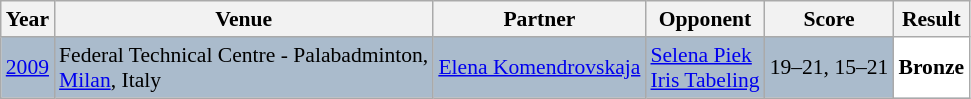<table class="sortable wikitable" style="font-size: 90%;">
<tr>
<th>Year</th>
<th>Venue</th>
<th>Partner</th>
<th>Opponent</th>
<th>Score</th>
<th>Result</th>
</tr>
<tr style="background:#AABBCC">
<td align="center"><a href='#'>2009</a></td>
<td align="left">Federal Technical Centre - Palabadminton,<br><a href='#'>Milan</a>, Italy</td>
<td align="left"> <a href='#'>Elena Komendrovskaja</a></td>
<td align="left"> <a href='#'>Selena Piek</a><br> <a href='#'>Iris Tabeling</a></td>
<td align="left">19–21, 15–21</td>
<td style="text-align:left; background:white"> <strong>Bronze</strong></td>
</tr>
</table>
